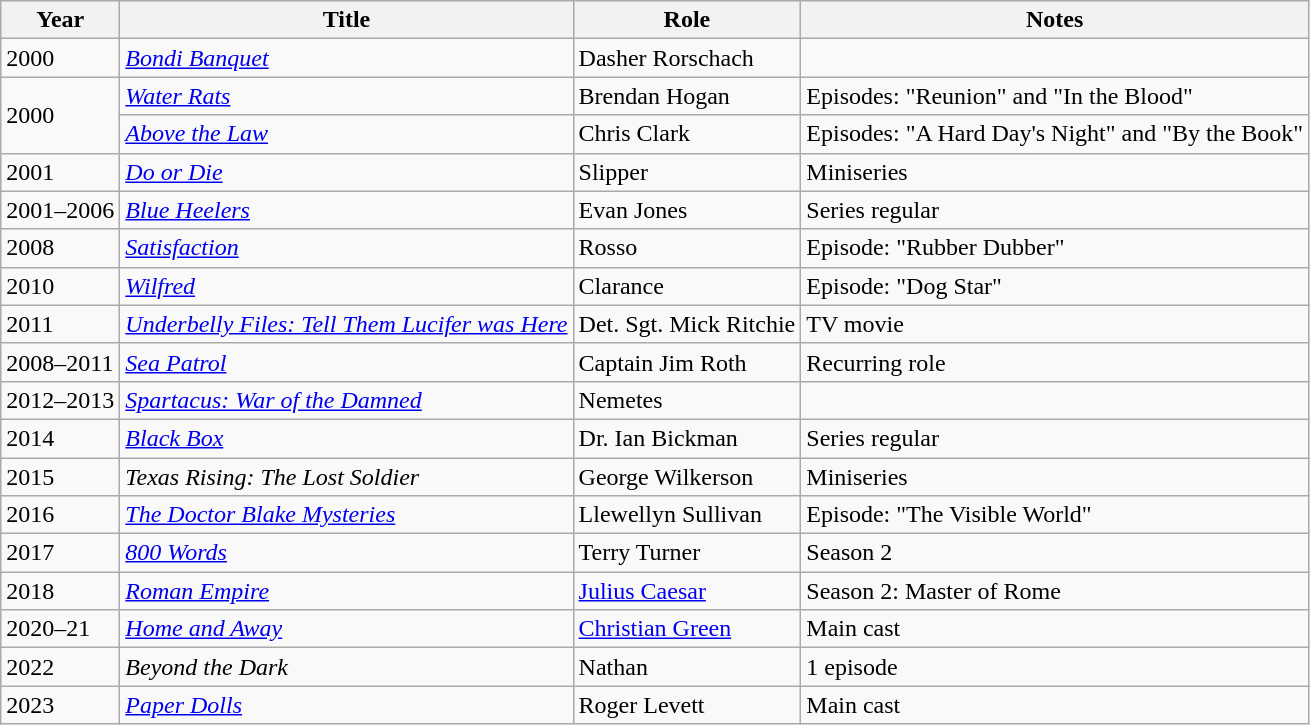<table class="wikitable plainrowheaders sortable">
<tr>
<th scope="col">Year</th>
<th scope="col">Title</th>
<th scope="col">Role</th>
<th scope="col" class="unsortable">Notes</th>
</tr>
<tr>
<td>2000</td>
<td><em><a href='#'>Bondi Banquet</a></em></td>
<td>Dasher Rorschach</td>
<td></td>
</tr>
<tr>
<td rowspan="2">2000</td>
<td><em><a href='#'>Water Rats</a></em></td>
<td>Brendan Hogan</td>
<td>Episodes: "Reunion" and "In the Blood"</td>
</tr>
<tr>
<td><em><a href='#'>Above the Law</a></em></td>
<td>Chris Clark</td>
<td>Episodes: "A Hard Day's Night" and "By the Book"</td>
</tr>
<tr>
<td>2001</td>
<td><em><a href='#'>Do or Die</a></em></td>
<td>Slipper</td>
<td>Miniseries</td>
</tr>
<tr>
<td>2001–2006</td>
<td><em><a href='#'>Blue Heelers</a></em></td>
<td>Evan Jones</td>
<td>Series regular</td>
</tr>
<tr>
<td>2008</td>
<td><em><a href='#'>Satisfaction</a></em></td>
<td>Rosso</td>
<td>Episode: "Rubber Dubber"</td>
</tr>
<tr>
<td>2010</td>
<td><em><a href='#'>Wilfred</a></em></td>
<td>Clarance</td>
<td>Episode: "Dog Star"</td>
</tr>
<tr>
<td>2011</td>
<td><em><a href='#'>Underbelly Files: Tell Them Lucifer was Here</a></em></td>
<td>Det. Sgt. Mick Ritchie</td>
<td>TV movie</td>
</tr>
<tr>
<td>2008–2011</td>
<td><em><a href='#'>Sea Patrol</a></em></td>
<td>Captain Jim Roth</td>
<td>Recurring role</td>
</tr>
<tr>
<td>2012–2013</td>
<td><em><a href='#'>Spartacus: War of the Damned</a></em></td>
<td>Nemetes</td>
<td></td>
</tr>
<tr>
<td>2014</td>
<td><em><a href='#'>Black Box</a></em></td>
<td>Dr. Ian Bickman</td>
<td>Series regular</td>
</tr>
<tr>
<td>2015</td>
<td><em>Texas Rising: The Lost Soldier</em></td>
<td>George Wilkerson</td>
<td>Miniseries</td>
</tr>
<tr>
<td>2016</td>
<td><em><a href='#'>The Doctor Blake Mysteries</a></em></td>
<td>Llewellyn Sullivan</td>
<td>Episode: "The Visible World"</td>
</tr>
<tr>
<td>2017</td>
<td><em><a href='#'>800 Words</a></em></td>
<td>Terry Turner</td>
<td>Season 2</td>
</tr>
<tr>
<td>2018</td>
<td><em><a href='#'>Roman Empire</a></em></td>
<td><a href='#'>Julius Caesar</a></td>
<td>Season 2: Master of Rome</td>
</tr>
<tr>
<td>2020–21</td>
<td><em><a href='#'>Home and Away</a></em></td>
<td><a href='#'>Christian Green</a></td>
<td>Main cast</td>
</tr>
<tr>
<td>2022</td>
<td><em>Beyond the Dark</em></td>
<td>Nathan</td>
<td>1 episode</td>
</tr>
<tr>
<td>2023</td>
<td><em><a href='#'>Paper Dolls</a></em></td>
<td>Roger Levett</td>
<td>Main cast</td>
</tr>
</table>
